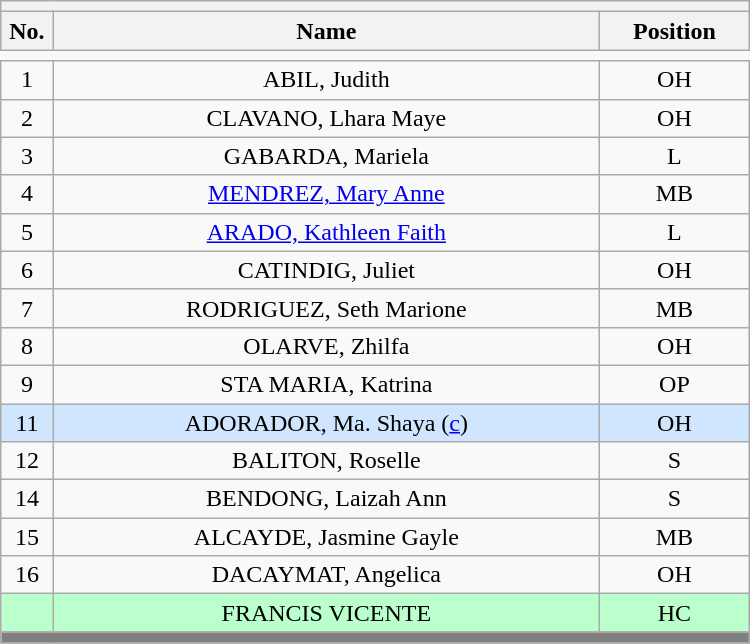<table class='wikitable mw-collapsible mw-collapsed' style="text-align: center; width: 500px; border: none">
<tr>
<th style='text-align: center;' colspan=3></th>
</tr>
<tr>
<th style='width: 7%;'>No.</th>
<th>Name</th>
<th style='width: 20%;'>Position</th>
</tr>
<tr>
<td style='border: none;'></td>
</tr>
<tr>
<td>1</td>
<td>ABIL, Judith</td>
<td>OH</td>
</tr>
<tr>
<td>2</td>
<td>CLAVANO, Lhara Maye</td>
<td>OH</td>
</tr>
<tr>
<td>3</td>
<td>GABARDA, Mariela</td>
<td>L</td>
</tr>
<tr>
<td>4</td>
<td><a href='#'>MENDREZ, Mary Anne</a></td>
<td>MB</td>
</tr>
<tr>
<td>5</td>
<td><a href='#'>ARADO, Kathleen Faith</a></td>
<td>L</td>
</tr>
<tr>
<td>6</td>
<td>CATINDIG, Juliet</td>
<td>OH</td>
</tr>
<tr>
<td>7</td>
<td>RODRIGUEZ, Seth Marione</td>
<td>MB</td>
</tr>
<tr>
<td>8</td>
<td>OLARVE, Zhilfa</td>
<td>OH</td>
</tr>
<tr>
<td>9</td>
<td>STA MARIA, Katrina</td>
<td>OP</td>
</tr>
<tr style="background:#D0E6FF">
<td>11</td>
<td>ADORADOR, Ma. Shaya (<a href='#'>c</a>)</td>
<td>OH</td>
</tr>
<tr>
<td>12</td>
<td>BALITON, Roselle</td>
<td>S</td>
</tr>
<tr>
<td>14</td>
<td>BENDONG, Laizah Ann</td>
<td>S</td>
</tr>
<tr>
<td>15</td>
<td>ALCAYDE, Jasmine Gayle</td>
<td>MB</td>
</tr>
<tr>
<td>16</td>
<td>DACAYMAT, Angelica</td>
<td>OH</td>
</tr>
<tr style="background:#BBFFCC">
<td></td>
<td>FRANCIS VICENTE</td>
<td>HC</td>
</tr>
<tr>
<th style='background: grey;' colspan=3></th>
</tr>
</table>
